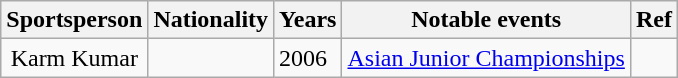<table class="wikitable plainrowheaders sortable" style="text-align:center">
<tr>
<th>Sportsperson</th>
<th>Nationality</th>
<th>Years</th>
<th>Notable events</th>
<th>Ref</th>
</tr>
<tr>
<td>Karm Kumar</td>
<td align=left></td>
<td align=left>2006</td>
<td><a href='#'>Asian Junior Championships</a></td>
<td></td>
</tr>
</table>
